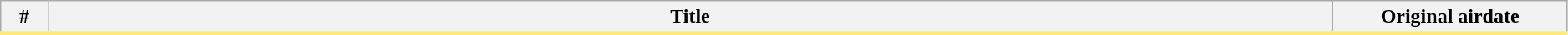<table class="wikitable" width="99%">
<tr style="border-bottom:3px solid #FFE87C">
<th width="3%">#</th>
<th>Title</th>
<th width="15%">Original airdate<br>










































</th>
</tr>
</table>
